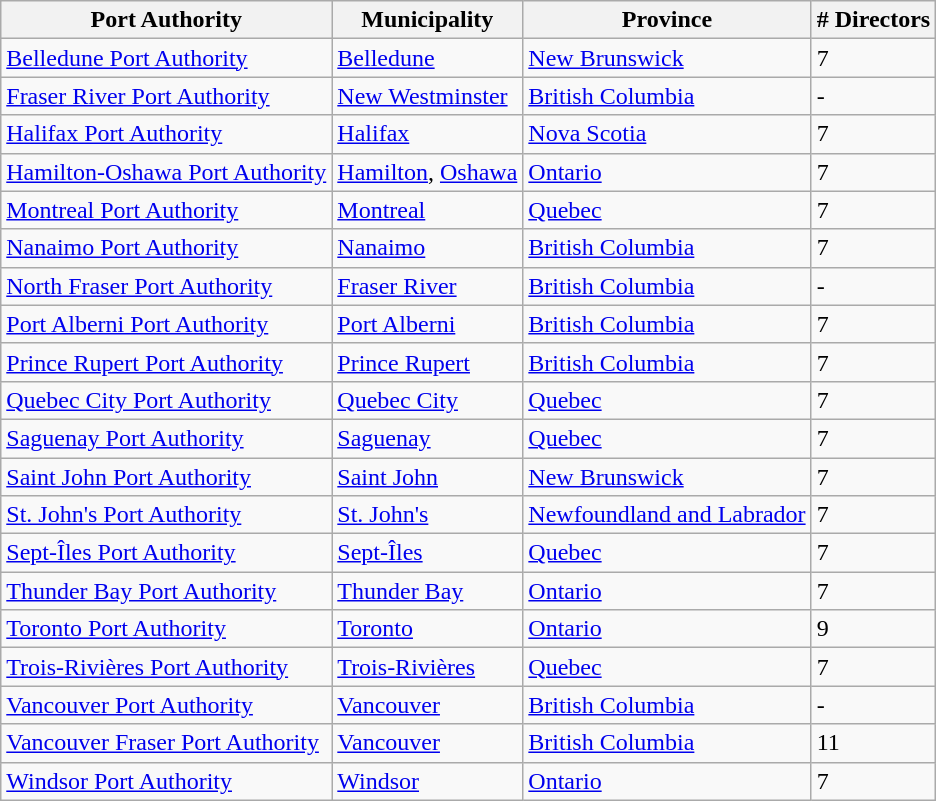<table class="wikitable sortable">
<tr>
<th>Port Authority</th>
<th>Municipality</th>
<th>Province</th>
<th># Directors</th>
</tr>
<tr>
<td><a href='#'>Belledune Port Authority</a></td>
<td><a href='#'>Belledune</a></td>
<td><a href='#'>New Brunswick</a></td>
<td>7</td>
</tr>
<tr>
<td><a href='#'>Fraser River Port Authority</a></td>
<td><a href='#'>New Westminster</a></td>
<td><a href='#'>British Columbia</a></td>
<td>-</td>
</tr>
<tr>
<td><a href='#'>Halifax Port Authority</a></td>
<td><a href='#'>Halifax</a></td>
<td><a href='#'>Nova Scotia</a></td>
<td>7</td>
</tr>
<tr>
<td><a href='#'>Hamilton-Oshawa Port Authority</a></td>
<td><a href='#'>Hamilton</a>, <a href='#'>Oshawa</a></td>
<td><a href='#'>Ontario</a></td>
<td>7</td>
</tr>
<tr>
<td><a href='#'>Montreal Port Authority</a></td>
<td><a href='#'>Montreal</a></td>
<td><a href='#'>Quebec</a></td>
<td>7</td>
</tr>
<tr>
<td><a href='#'>Nanaimo Port Authority</a></td>
<td><a href='#'>Nanaimo</a></td>
<td><a href='#'>British Columbia</a></td>
<td>7</td>
</tr>
<tr>
<td><a href='#'>North Fraser Port Authority</a></td>
<td><a href='#'>Fraser River</a></td>
<td><a href='#'>British Columbia</a></td>
<td>-</td>
</tr>
<tr>
<td><a href='#'>Port Alberni Port Authority</a></td>
<td><a href='#'>Port Alberni</a></td>
<td><a href='#'>British Columbia</a></td>
<td>7</td>
</tr>
<tr>
<td><a href='#'>Prince Rupert Port Authority</a></td>
<td><a href='#'>Prince Rupert</a></td>
<td><a href='#'>British Columbia</a></td>
<td>7</td>
</tr>
<tr>
<td><a href='#'>Quebec City Port Authority</a></td>
<td><a href='#'>Quebec City</a></td>
<td><a href='#'>Quebec</a></td>
<td>7</td>
</tr>
<tr>
<td><a href='#'>Saguenay Port Authority</a></td>
<td><a href='#'>Saguenay</a></td>
<td><a href='#'>Quebec</a></td>
<td>7</td>
</tr>
<tr>
<td><a href='#'>Saint John Port Authority</a></td>
<td><a href='#'>Saint John</a></td>
<td><a href='#'>New Brunswick</a></td>
<td>7</td>
</tr>
<tr>
<td><a href='#'>St. John's Port Authority</a></td>
<td><a href='#'>St. John's</a></td>
<td><a href='#'>Newfoundland and Labrador</a></td>
<td>7</td>
</tr>
<tr>
<td><a href='#'>Sept-Îles Port Authority</a></td>
<td><a href='#'>Sept-Îles</a></td>
<td><a href='#'>Quebec</a></td>
<td>7</td>
</tr>
<tr>
<td><a href='#'>Thunder Bay Port Authority</a></td>
<td><a href='#'>Thunder Bay</a></td>
<td><a href='#'>Ontario</a></td>
<td>7</td>
</tr>
<tr>
<td><a href='#'>Toronto Port Authority</a></td>
<td><a href='#'>Toronto</a></td>
<td><a href='#'>Ontario</a></td>
<td>9</td>
</tr>
<tr>
<td><a href='#'>Trois-Rivières Port Authority</a></td>
<td><a href='#'>Trois-Rivières</a></td>
<td><a href='#'>Quebec</a></td>
<td>7</td>
</tr>
<tr>
<td><a href='#'>Vancouver Port Authority</a></td>
<td><a href='#'>Vancouver</a></td>
<td><a href='#'>British Columbia</a></td>
<td>-</td>
</tr>
<tr>
<td><a href='#'>Vancouver Fraser Port Authority</a></td>
<td><a href='#'>Vancouver</a></td>
<td><a href='#'>British Columbia</a></td>
<td>11</td>
</tr>
<tr>
<td><a href='#'>Windsor Port Authority</a></td>
<td><a href='#'>Windsor</a></td>
<td><a href='#'>Ontario</a></td>
<td>7</td>
</tr>
</table>
